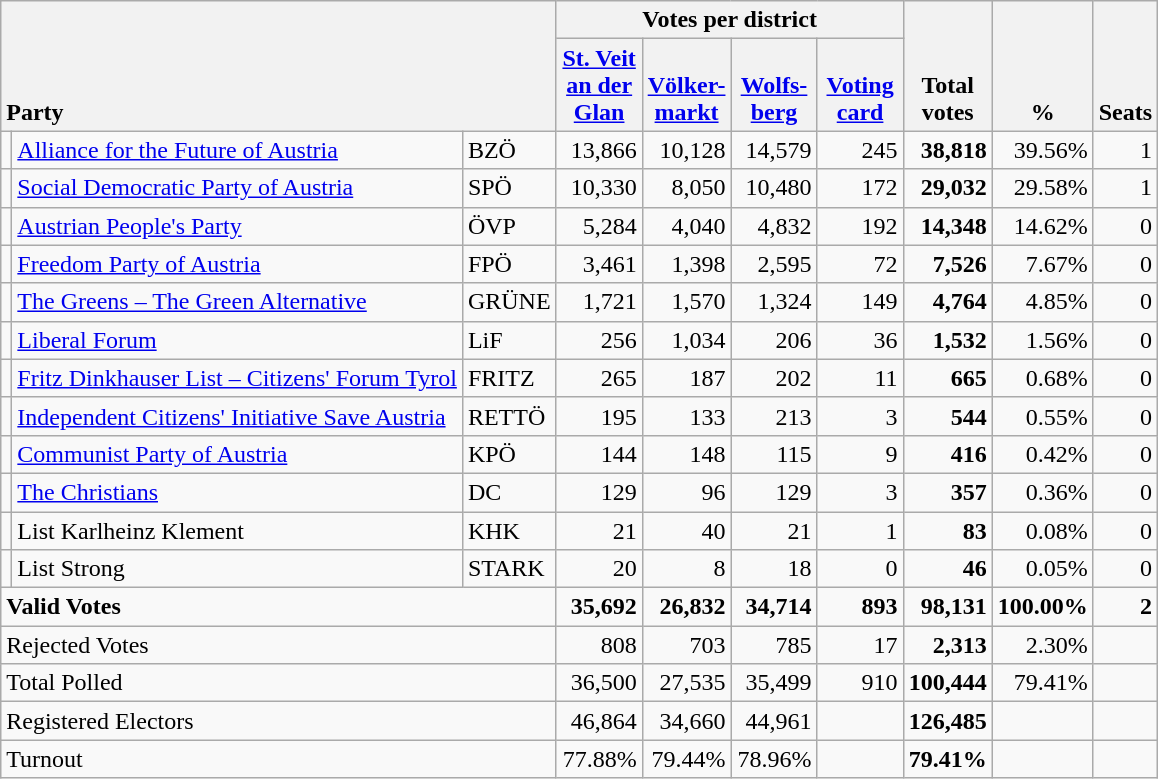<table class="wikitable" border="1" style="text-align:right;">
<tr>
<th style="text-align:left;" valign=bottom rowspan=2 colspan=3>Party</th>
<th colspan=4>Votes per district</th>
<th align=center valign=bottom rowspan=2 width="50">Total<br>votes</th>
<th align=center valign=bottom rowspan=2 width="50">%</th>
<th align=center valign=bottom rowspan=2>Seats</th>
</tr>
<tr>
<th align=center valign=bottom width="50"><a href='#'>St. Veit<br>an der<br>Glan</a></th>
<th align=center valign=bottom width="50"><a href='#'>Völker-<br>markt</a></th>
<th align=center valign=bottom width="50"><a href='#'>Wolfs-<br>berg</a></th>
<th align=center valign=bottom width="50"><a href='#'>Voting<br>card</a></th>
</tr>
<tr>
<td></td>
<td align=left><a href='#'>Alliance for the Future of Austria</a></td>
<td align=left>BZÖ</td>
<td>13,866</td>
<td>10,128</td>
<td>14,579</td>
<td>245</td>
<td><strong>38,818</strong></td>
<td>39.56%</td>
<td>1</td>
</tr>
<tr>
<td></td>
<td align=left><a href='#'>Social Democratic Party of Austria</a></td>
<td align=left>SPÖ</td>
<td>10,330</td>
<td>8,050</td>
<td>10,480</td>
<td>172</td>
<td><strong>29,032</strong></td>
<td>29.58%</td>
<td>1</td>
</tr>
<tr>
<td></td>
<td align=left><a href='#'>Austrian People's Party</a></td>
<td align=left>ÖVP</td>
<td>5,284</td>
<td>4,040</td>
<td>4,832</td>
<td>192</td>
<td><strong>14,348</strong></td>
<td>14.62%</td>
<td>0</td>
</tr>
<tr>
<td></td>
<td align=left><a href='#'>Freedom Party of Austria</a></td>
<td align=left>FPÖ</td>
<td>3,461</td>
<td>1,398</td>
<td>2,595</td>
<td>72</td>
<td><strong>7,526</strong></td>
<td>7.67%</td>
<td>0</td>
</tr>
<tr>
<td></td>
<td align=left style="white-space: nowrap;"><a href='#'>The Greens – The Green Alternative</a></td>
<td align=left>GRÜNE</td>
<td>1,721</td>
<td>1,570</td>
<td>1,324</td>
<td>149</td>
<td><strong>4,764</strong></td>
<td>4.85%</td>
<td>0</td>
</tr>
<tr>
<td></td>
<td align=left><a href='#'>Liberal Forum</a></td>
<td align=left>LiF</td>
<td>256</td>
<td>1,034</td>
<td>206</td>
<td>36</td>
<td><strong>1,532</strong></td>
<td>1.56%</td>
<td>0</td>
</tr>
<tr>
<td></td>
<td align=left><a href='#'>Fritz Dinkhauser List – Citizens' Forum Tyrol </a></td>
<td align=left>FRITZ</td>
<td>265</td>
<td>187</td>
<td>202</td>
<td>11</td>
<td><strong>665</strong></td>
<td>0.68%</td>
<td>0</td>
</tr>
<tr>
<td></td>
<td align=left><a href='#'>Independent Citizens' Initiative Save Austria</a></td>
<td align=left>RETTÖ</td>
<td>195</td>
<td>133</td>
<td>213</td>
<td>3</td>
<td><strong>544</strong></td>
<td>0.55%</td>
<td>0</td>
</tr>
<tr>
<td></td>
<td align=left><a href='#'>Communist Party of Austria</a></td>
<td align=left>KPÖ</td>
<td>144</td>
<td>148</td>
<td>115</td>
<td>9</td>
<td><strong>416</strong></td>
<td>0.42%</td>
<td>0</td>
</tr>
<tr>
<td></td>
<td align=left><a href='#'>The Christians</a></td>
<td align=left>DC</td>
<td>129</td>
<td>96</td>
<td>129</td>
<td>3</td>
<td><strong>357</strong></td>
<td>0.36%</td>
<td>0</td>
</tr>
<tr>
<td></td>
<td align=left>List Karlheinz Klement</td>
<td align=left>KHK</td>
<td>21</td>
<td>40</td>
<td>21</td>
<td>1</td>
<td><strong>83</strong></td>
<td>0.08%</td>
<td>0</td>
</tr>
<tr>
<td></td>
<td align=left>List Strong</td>
<td align=left>STARK</td>
<td>20</td>
<td>8</td>
<td>18</td>
<td>0</td>
<td><strong>46</strong></td>
<td>0.05%</td>
<td>0</td>
</tr>
<tr style="font-weight:bold">
<td align=left colspan=3>Valid Votes</td>
<td>35,692</td>
<td>26,832</td>
<td>34,714</td>
<td>893</td>
<td>98,131</td>
<td>100.00%</td>
<td>2</td>
</tr>
<tr>
<td align=left colspan=3>Rejected Votes</td>
<td>808</td>
<td>703</td>
<td>785</td>
<td>17</td>
<td><strong>2,313</strong></td>
<td>2.30%</td>
<td></td>
</tr>
<tr>
<td align=left colspan=3>Total Polled</td>
<td>36,500</td>
<td>27,535</td>
<td>35,499</td>
<td>910</td>
<td><strong>100,444</strong></td>
<td>79.41%</td>
<td></td>
</tr>
<tr>
<td align=left colspan=3>Registered Electors</td>
<td>46,864</td>
<td>34,660</td>
<td>44,961</td>
<td></td>
<td><strong>126,485</strong></td>
<td></td>
<td></td>
</tr>
<tr>
<td align=left colspan=3>Turnout</td>
<td>77.88%</td>
<td>79.44%</td>
<td>78.96%</td>
<td></td>
<td><strong>79.41%</strong></td>
<td></td>
<td></td>
</tr>
</table>
